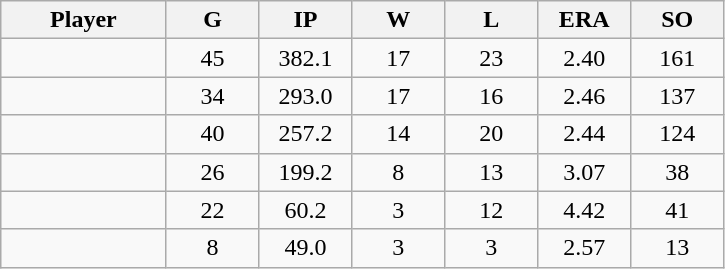<table class="wikitable sortable">
<tr>
<th bgcolor="#DDDDFF" width="16%">Player</th>
<th bgcolor="#DDDDFF" width="9%">G</th>
<th bgcolor="#DDDDFF" width="9%">IP</th>
<th bgcolor="#DDDDFF" width="9%">W</th>
<th bgcolor="#DDDDFF" width="9%">L</th>
<th bgcolor="#DDDDFF" width="9%">ERA</th>
<th bgcolor="#DDDDFF" width="9%">SO</th>
</tr>
<tr align="center">
<td></td>
<td>45</td>
<td>382.1</td>
<td>17</td>
<td>23</td>
<td>2.40</td>
<td>161</td>
</tr>
<tr align="center">
<td></td>
<td>34</td>
<td>293.0</td>
<td>17</td>
<td>16</td>
<td>2.46</td>
<td>137</td>
</tr>
<tr align="center">
<td></td>
<td>40</td>
<td>257.2</td>
<td>14</td>
<td>20</td>
<td>2.44</td>
<td>124</td>
</tr>
<tr align="center">
<td></td>
<td>26</td>
<td>199.2</td>
<td>8</td>
<td>13</td>
<td>3.07</td>
<td>38</td>
</tr>
<tr align="center">
<td></td>
<td>22</td>
<td>60.2</td>
<td>3</td>
<td>12</td>
<td>4.42</td>
<td>41</td>
</tr>
<tr align="center">
<td></td>
<td>8</td>
<td>49.0</td>
<td>3</td>
<td>3</td>
<td>2.57</td>
<td>13</td>
</tr>
</table>
